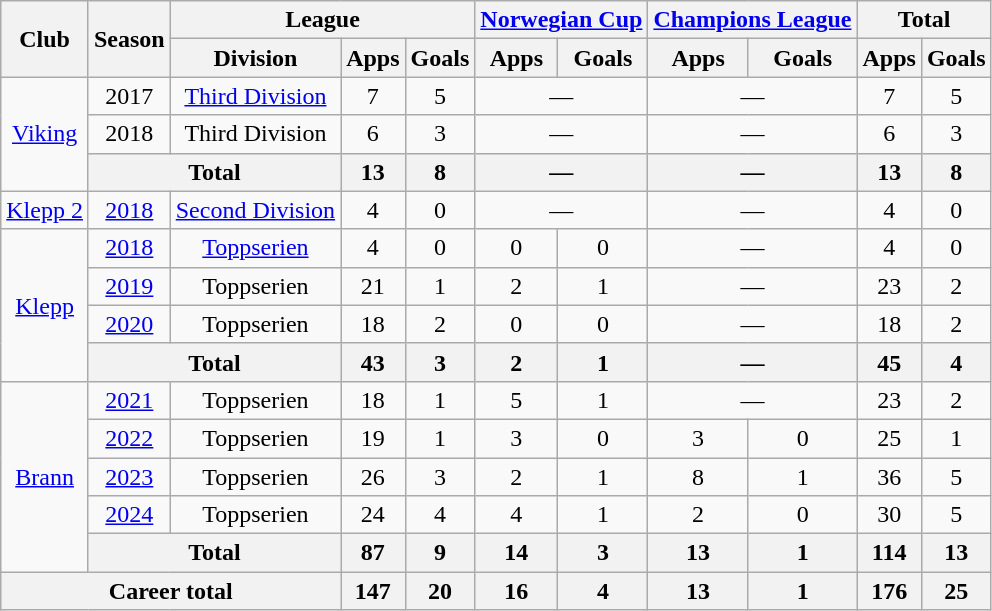<table class="wikitable" style="text-align: center;">
<tr>
<th rowspan="2">Club</th>
<th rowspan="2">Season</th>
<th colspan="3">League</th>
<th colspan="2"><a href='#'>Norwegian Cup</a></th>
<th colspan="2"><a href='#'>Champions League</a></th>
<th colspan="2">Total</th>
</tr>
<tr>
<th>Division</th>
<th>Apps</th>
<th>Goals</th>
<th>Apps</th>
<th>Goals</th>
<th>Apps</th>
<th>Goals</th>
<th>Apps</th>
<th>Goals</th>
</tr>
<tr>
<td rowspan="3"><a href='#'>Viking</a></td>
<td>2017</td>
<td><a href='#'>Third Division</a></td>
<td>7</td>
<td>5</td>
<td colspan=2>—</td>
<td colspan=2>—</td>
<td>7</td>
<td>5</td>
</tr>
<tr>
<td>2018</td>
<td>Third Division</td>
<td>6</td>
<td>3</td>
<td colspan=2>—</td>
<td colspan=2>—</td>
<td>6</td>
<td>3</td>
</tr>
<tr>
<th colspan="2">Total</th>
<th>13</th>
<th>8</th>
<th colspan=2>—</th>
<th colspan=2>—</th>
<th>13</th>
<th>8</th>
</tr>
<tr>
<td><a href='#'>Klepp 2</a></td>
<td><a href='#'>2018</a></td>
<td><a href='#'>Second Division</a></td>
<td>4</td>
<td>0</td>
<td colspan=2>—</td>
<td colspan=2>—</td>
<td>4</td>
<td>0</td>
</tr>
<tr>
<td rowspan="4"><a href='#'>Klepp</a></td>
<td><a href='#'>2018</a></td>
<td><a href='#'>Toppserien</a></td>
<td>4</td>
<td>0</td>
<td>0</td>
<td>0</td>
<td colspan=2>—</td>
<td>4</td>
<td>0</td>
</tr>
<tr>
<td><a href='#'>2019</a></td>
<td>Toppserien</td>
<td>21</td>
<td>1</td>
<td>2</td>
<td>1</td>
<td colspan=2>—</td>
<td>23</td>
<td>2</td>
</tr>
<tr>
<td><a href='#'>2020</a></td>
<td>Toppserien</td>
<td>18</td>
<td>2</td>
<td>0</td>
<td>0</td>
<td colspan=2>—</td>
<td>18</td>
<td>2</td>
</tr>
<tr>
<th colspan="2">Total</th>
<th>43</th>
<th>3</th>
<th>2</th>
<th>1</th>
<th colspan=2>—</th>
<th>45</th>
<th>4</th>
</tr>
<tr>
<td rowspan="5"><a href='#'>Brann</a></td>
<td><a href='#'>2021</a></td>
<td>Toppserien</td>
<td>18</td>
<td>1</td>
<td>5</td>
<td>1</td>
<td colspan=2>—</td>
<td>23</td>
<td>2</td>
</tr>
<tr>
<td><a href='#'>2022</a></td>
<td>Toppserien</td>
<td>19</td>
<td>1</td>
<td>3</td>
<td>0</td>
<td>3</td>
<td>0</td>
<td>25</td>
<td>1</td>
</tr>
<tr>
<td><a href='#'>2023</a></td>
<td>Toppserien</td>
<td>26</td>
<td>3</td>
<td>2</td>
<td>1</td>
<td>8</td>
<td>1</td>
<td>36</td>
<td>5</td>
</tr>
<tr>
<td><a href='#'>2024</a></td>
<td>Toppserien</td>
<td>24</td>
<td>4</td>
<td>4</td>
<td>1</td>
<td>2</td>
<td>0</td>
<td>30</td>
<td>5</td>
</tr>
<tr>
<th colspan="2">Total</th>
<th>87</th>
<th>9</th>
<th>14</th>
<th>3</th>
<th>13</th>
<th>1</th>
<th>114</th>
<th>13</th>
</tr>
<tr>
<th colspan="3">Career total</th>
<th>147</th>
<th>20</th>
<th>16</th>
<th>4</th>
<th>13</th>
<th>1</th>
<th>176</th>
<th>25</th>
</tr>
</table>
